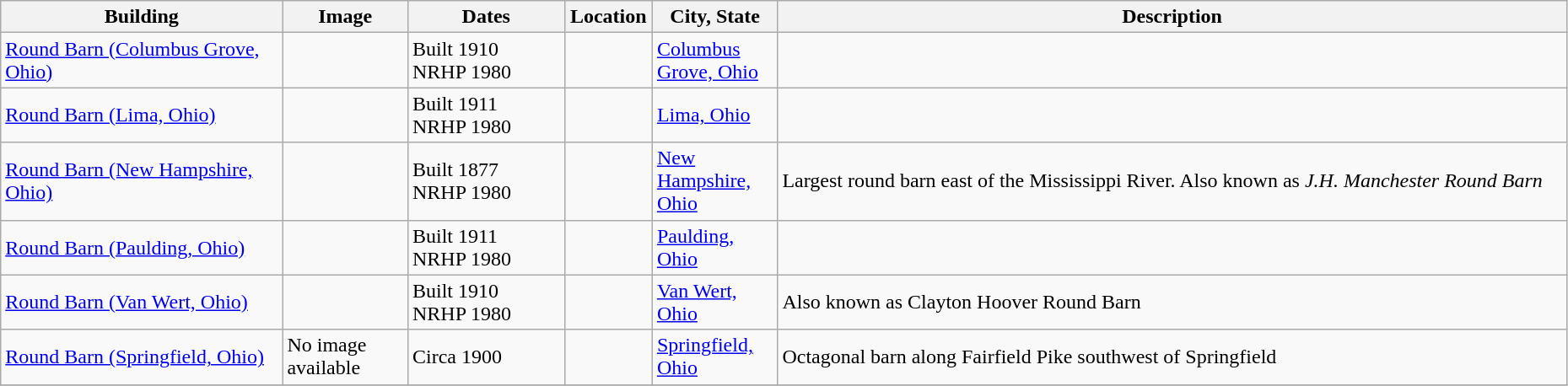<table class="wikitable sortable" style="width:98%">
<tr>
<th style="width:18%;"><strong>Building</strong></th>
<th style="width:8%;" class="unsortable"><strong>Image</strong></th>
<th style="width:10%;"><strong>Dates</strong></th>
<th><strong>Location</strong></th>
<th style="width:8%;"><strong>City, State</strong></th>
<th><strong>Description</strong></th>
</tr>
<tr>
<td><a href='#'>Round Barn (Columbus Grove, Ohio)</a></td>
<td></td>
<td>Built 1910<br>NRHP 1980</td>
<td></td>
<td><a href='#'>Columbus Grove, Ohio</a></td>
<td></td>
</tr>
<tr>
<td><a href='#'>Round Barn (Lima, Ohio)</a></td>
<td></td>
<td>Built 1911<br>NRHP 1980</td>
<td></td>
<td><a href='#'>Lima, Ohio</a></td>
<td></td>
</tr>
<tr>
<td><a href='#'>Round Barn (New Hampshire, Ohio)</a></td>
<td></td>
<td>Built 1877<br>NRHP 1980</td>
<td></td>
<td><a href='#'>New Hampshire, Ohio</a></td>
<td>Largest round barn east of the Mississippi River. Also known as <em>J.H. Manchester Round Barn</em></td>
</tr>
<tr>
<td><a href='#'>Round Barn (Paulding, Ohio)</a></td>
<td></td>
<td>Built 1911<br>NRHP 1980</td>
<td></td>
<td><a href='#'>Paulding, Ohio</a></td>
<td></td>
</tr>
<tr>
<td><a href='#'>Round Barn (Van Wert, Ohio)</a></td>
<td></td>
<td>Built 1910<br>NRHP 1980</td>
<td></td>
<td><a href='#'>Van Wert, Ohio</a></td>
<td>Also known as Clayton Hoover Round Barn</td>
</tr>
<tr>
<td><a href='#'>Round Barn (Springfield, Ohio)</a></td>
<td>No image available</td>
<td>Circa 1900<br></td>
<td></td>
<td><a href='#'>Springfield, Ohio</a></td>
<td>Octagonal barn along Fairfield Pike southwest of Springfield</td>
</tr>
<tr>
</tr>
</table>
